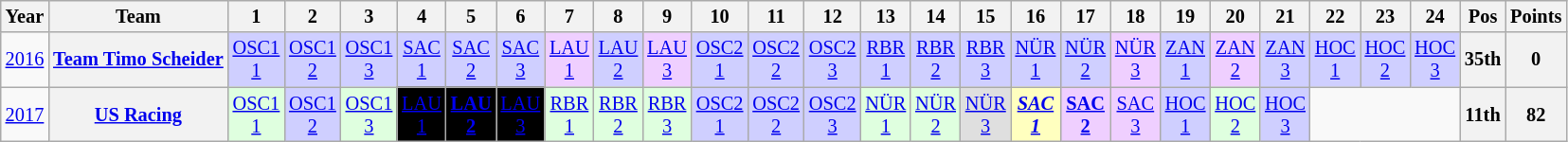<table class="wikitable" style="text-align:center; font-size:85%">
<tr>
<th>Year</th>
<th>Team</th>
<th>1</th>
<th>2</th>
<th>3</th>
<th>4</th>
<th>5</th>
<th>6</th>
<th>7</th>
<th>8</th>
<th>9</th>
<th>10</th>
<th>11</th>
<th>12</th>
<th>13</th>
<th>14</th>
<th>15</th>
<th>16</th>
<th>17</th>
<th>18</th>
<th>19</th>
<th>20</th>
<th>21</th>
<th>22</th>
<th>23</th>
<th>24</th>
<th>Pos</th>
<th>Points</th>
</tr>
<tr>
<td><a href='#'>2016</a></td>
<th nowrap><a href='#'>Team Timo Scheider</a></th>
<td style="background:#CFCFFF;"><a href='#'>OSC1<br>1</a><br></td>
<td style="background:#CFCFFF;"><a href='#'>OSC1<br>2</a><br></td>
<td style="background:#CFCFFF;"><a href='#'>OSC1<br>3</a><br></td>
<td style="background:#CFCFFF;"><a href='#'>SAC<br>1</a><br></td>
<td style="background:#CFCFFF;"><a href='#'>SAC<br>2</a><br></td>
<td style="background:#CFCFFF;"><a href='#'>SAC<br>3</a><br></td>
<td style="background:#EFCFFF;"><a href='#'>LAU<br>1</a><br></td>
<td style="background:#CFCFFF;"><a href='#'>LAU<br>2</a><br></td>
<td style="background:#EFCFFF;"><a href='#'>LAU<br>3</a><br></td>
<td style="background:#CFCFFF;"><a href='#'>OSC2<br>1</a><br></td>
<td style="background:#CFCFFF;"><a href='#'>OSC2<br>2</a><br></td>
<td style="background:#CFCFFF;"><a href='#'>OSC2<br>3</a><br></td>
<td style="background:#CFCFFF;"><a href='#'>RBR<br>1</a><br></td>
<td style="background:#CFCFFF;"><a href='#'>RBR<br>2</a><br></td>
<td style="background:#CFCFFF;"><a href='#'>RBR<br>3</a><br></td>
<td style="background:#CFCFFF;"><a href='#'>NÜR<br>1</a><br></td>
<td style="background:#CFCFFF;"><a href='#'>NÜR<br>2</a><br></td>
<td style="background:#EFCFFF;"><a href='#'>NÜR<br>3</a><br></td>
<td style="background:#CFCFFF;"><a href='#'>ZAN<br>1</a><br></td>
<td style="background:#EFCFFF;"><a href='#'>ZAN<br>2</a><br></td>
<td style="background:#CFCFFF;"><a href='#'>ZAN<br>3</a><br></td>
<td style="background:#CFCFFF;"><a href='#'>HOC<br>1</a><br></td>
<td style="background:#CFCFFF;"><a href='#'>HOC<br>2</a><br></td>
<td style="background:#CFCFFF;"><a href='#'>HOC<br>3</a><br></td>
<th>35th</th>
<th>0</th>
</tr>
<tr>
<td><a href='#'>2017</a></td>
<th nowrap><a href='#'>US Racing</a></th>
<td style="background:#DFFFDF;"><a href='#'>OSC1<br>1</a><br></td>
<td style="background:#CFCFFF;"><a href='#'>OSC1<br>2</a><br></td>
<td style="background:#DFFFDF;"><a href='#'>OSC1<br>3</a><br></td>
<td style="background:#000000; color:white;"><a href='#'><span>LAU<br>1</span></a><br></td>
<td style="background:#000000; color:white;"><strong><a href='#'><span>LAU<br>2</span></a></strong><br></td>
<td style="background:#000000; color:white;"><a href='#'><span>LAU<br>3</span></a><br></td>
<td style="background:#DFFFDF;"><a href='#'>RBR<br>1</a><br></td>
<td style="background:#DFFFDF;"><a href='#'>RBR<br>2</a><br></td>
<td style="background:#DFFFDF;"><a href='#'>RBR<br>3</a><br></td>
<td style="background:#CFCFFF;"><a href='#'>OSC2<br>1</a><br></td>
<td style="background:#CFCFFF;"><a href='#'>OSC2<br>2</a><br></td>
<td style="background:#CFCFFF;"><a href='#'>OSC2<br>3</a><br></td>
<td style="background:#DFFFDF;"><a href='#'>NÜR<br>1</a><br></td>
<td style="background:#DFFFDF;"><a href='#'>NÜR<br>2</a><br></td>
<td style="background:#DFDFDF;"><a href='#'>NÜR<br>3</a><br></td>
<td style="background:#FFFFBF;"><strong><em><a href='#'>SAC<br>1</a></em></strong><br></td>
<td style="background:#EFCFFF;"><strong><a href='#'>SAC<br>2</a></strong><br></td>
<td style="background:#EFCFFF;"><a href='#'>SAC<br>3</a><br></td>
<td style="background:#CFCFFF;"><a href='#'>HOC<br>1</a><br></td>
<td style="background:#DFFFDF;"><a href='#'>HOC<br>2</a><br></td>
<td style="background:#CFCFFF;"><a href='#'>HOC<br>3</a><br></td>
<td colspan=3></td>
<th>11th</th>
<th>82</th>
</tr>
</table>
